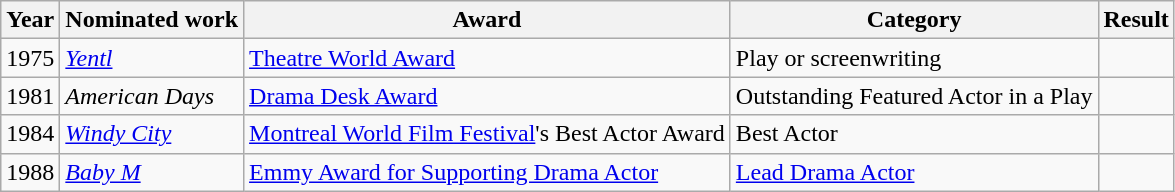<table class="wikitable">
<tr>
<th>Year</th>
<th>Nominated work</th>
<th>Award</th>
<th>Category</th>
<th>Result</th>
</tr>
<tr>
<td>1975</td>
<td><em><a href='#'>Yentl</a></em></td>
<td><a href='#'>Theatre World Award</a></td>
<td>Play or screenwriting</td>
<td></td>
</tr>
<tr>
<td>1981</td>
<td><em>American Days</em></td>
<td><a href='#'>Drama Desk Award</a></td>
<td>Outstanding Featured Actor in a Play</td>
<td></td>
</tr>
<tr>
<td>1984</td>
<td><em><a href='#'>Windy City</a></em></td>
<td><a href='#'>Montreal World Film Festival</a>'s Best Actor Award</td>
<td>Best Actor</td>
<td></td>
</tr>
<tr>
<td>1988</td>
<td><em><a href='#'>Baby M</a></em></td>
<td><a href='#'>Emmy Award for Supporting Drama Actor</a></td>
<td><a href='#'>Lead Drama Actor</a></td>
<td></td>
</tr>
</table>
